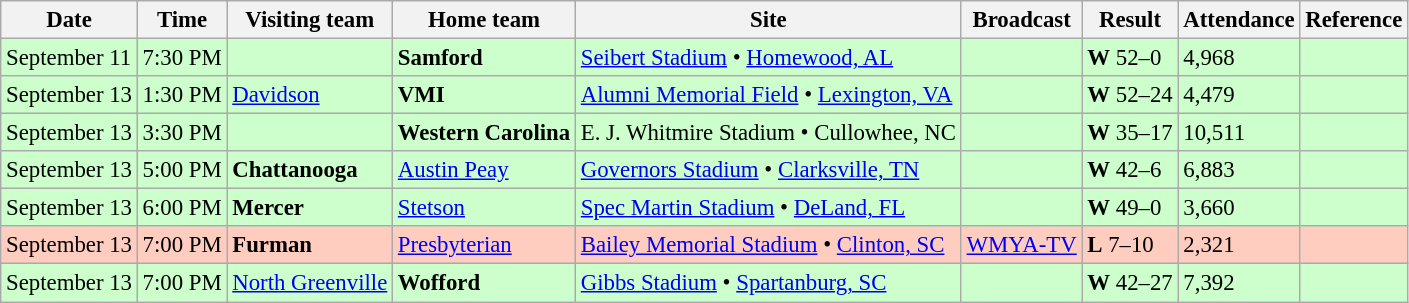<table class="wikitable" style="font-size:95%;">
<tr>
<th>Date</th>
<th>Time</th>
<th>Visiting team</th>
<th>Home team</th>
<th>Site</th>
<th>Broadcast</th>
<th>Result</th>
<th>Attendance</th>
<th class="unsortable">Reference</th>
</tr>
<tr bgcolor=ccffcc>
<td>September 11</td>
<td>7:30 PM</td>
<td></td>
<td><strong>Samford</strong></td>
<td><a href='#'>Seibert Stadium</a> • <a href='#'>Homewood, AL</a></td>
<td></td>
<td><strong>W</strong> 52–0</td>
<td>4,968</td>
<td></td>
</tr>
<tr bgcolor=ccffcc>
<td>September 13</td>
<td>1:30 PM</td>
<td><a href='#'>Davidson</a></td>
<td><strong>VMI</strong></td>
<td><a href='#'>Alumni Memorial Field</a> • <a href='#'>Lexington, VA</a></td>
<td></td>
<td><strong>W</strong> 52–24</td>
<td>4,479</td>
<td></td>
</tr>
<tr bgcolor=ccffcc>
<td>September 13</td>
<td>3:30 PM</td>
<td></td>
<td><strong>Western Carolina</strong></td>
<td>E. J. Whitmire Stadium • Cullowhee, NC</td>
<td></td>
<td><strong>W</strong> 35–17</td>
<td>10,511</td>
<td></td>
</tr>
<tr bgcolor=ccffcc>
<td>September 13</td>
<td>5:00 PM</td>
<td><strong>Chattanooga</strong></td>
<td><a href='#'>Austin Peay</a></td>
<td><a href='#'>Governors Stadium</a> • <a href='#'>Clarksville, TN</a></td>
<td></td>
<td><strong>W</strong> 42–6</td>
<td>6,883</td>
<td></td>
</tr>
<tr bgcolor=ccffcc>
<td>September 13</td>
<td>6:00 PM</td>
<td><strong>Mercer</strong></td>
<td><a href='#'>Stetson</a></td>
<td><a href='#'>Spec Martin Stadium</a> • <a href='#'>DeLand, FL</a></td>
<td></td>
<td><strong>W</strong> 49–0</td>
<td>3,660</td>
<td></td>
</tr>
<tr bgcolor=ffccc>
<td>September 13</td>
<td>7:00 PM</td>
<td><strong>Furman</strong></td>
<td><a href='#'>Presbyterian</a></td>
<td><a href='#'>Bailey Memorial Stadium</a> • <a href='#'>Clinton, SC</a></td>
<td><a href='#'>WMYA-TV</a></td>
<td><strong>L</strong> 7–10</td>
<td>2,321</td>
<td></td>
</tr>
<tr bgcolor=ccffcc>
<td>September 13</td>
<td>7:00 PM</td>
<td><a href='#'>North Greenville</a></td>
<td><strong>Wofford</strong></td>
<td><a href='#'>Gibbs Stadium</a> • <a href='#'>Spartanburg, SC</a></td>
<td></td>
<td><strong>W</strong> 42–27</td>
<td>7,392</td>
<td></td>
</tr>
</table>
